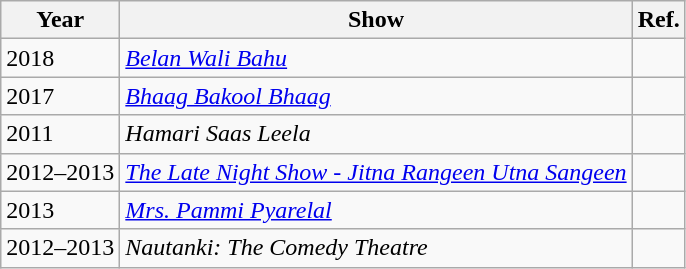<table class="wikitable sortable">
<tr>
<th>Year</th>
<th>Show</th>
<th>Ref.</th>
</tr>
<tr>
<td>2018</td>
<td><em><a href='#'>Belan Wali Bahu</a></em></td>
<td></td>
</tr>
<tr>
<td>2017</td>
<td><em><a href='#'>Bhaag Bakool Bhaag</a></em></td>
<td></td>
</tr>
<tr>
<td>2011</td>
<td><em>Hamari Saas Leela</em></td>
<td></td>
</tr>
<tr>
<td>2012–2013</td>
<td><em><a href='#'>The Late Night Show - Jitna Rangeen Utna Sangeen</a></em></td>
<td></td>
</tr>
<tr>
<td>2013</td>
<td><em><a href='#'>Mrs. Pammi Pyarelal</a></em></td>
<td></td>
</tr>
<tr>
<td>2012–2013</td>
<td><em>Nautanki: The Comedy Theatre</em></td>
<td></td>
</tr>
</table>
